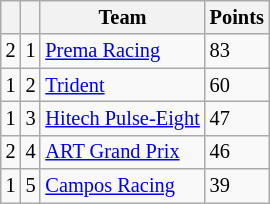<table class="wikitable" style="font-size: 85%;">
<tr>
<th></th>
<th></th>
<th>Team</th>
<th>Points</th>
</tr>
<tr>
<td align="left"> 2</td>
<td align="center">1</td>
<td> <a href='#'>Prema Racing</a></td>
<td>83</td>
</tr>
<tr>
<td align="left"> 1</td>
<td align="center">2</td>
<td> <a href='#'>Trident</a></td>
<td>60</td>
</tr>
<tr>
<td align="left"> 1</td>
<td align="center">3</td>
<td> <a href='#'>Hitech Pulse-Eight</a></td>
<td>47</td>
</tr>
<tr>
<td align="left"> 2</td>
<td align="center">4</td>
<td> <a href='#'>ART Grand Prix</a></td>
<td>46</td>
</tr>
<tr>
<td align="left"> 1</td>
<td align="center">5</td>
<td> <a href='#'>Campos Racing</a></td>
<td>39</td>
</tr>
</table>
